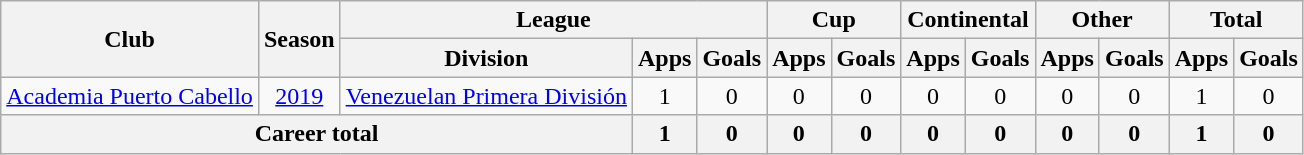<table class="wikitable" style="text-align: center">
<tr>
<th rowspan="2">Club</th>
<th rowspan="2">Season</th>
<th colspan="3">League</th>
<th colspan="2">Cup</th>
<th colspan="2">Continental</th>
<th colspan="2">Other</th>
<th colspan="2">Total</th>
</tr>
<tr>
<th>Division</th>
<th>Apps</th>
<th>Goals</th>
<th>Apps</th>
<th>Goals</th>
<th>Apps</th>
<th>Goals</th>
<th>Apps</th>
<th>Goals</th>
<th>Apps</th>
<th>Goals</th>
</tr>
<tr>
<td><a href='#'>Academia Puerto Cabello</a></td>
<td><a href='#'>2019</a></td>
<td><a href='#'>Venezuelan Primera División</a></td>
<td>1</td>
<td>0</td>
<td>0</td>
<td>0</td>
<td>0</td>
<td>0</td>
<td>0</td>
<td>0</td>
<td>1</td>
<td>0</td>
</tr>
<tr>
<th colspan="3"><strong>Career total</strong></th>
<th>1</th>
<th>0</th>
<th>0</th>
<th>0</th>
<th>0</th>
<th>0</th>
<th>0</th>
<th>0</th>
<th>1</th>
<th>0</th>
</tr>
</table>
